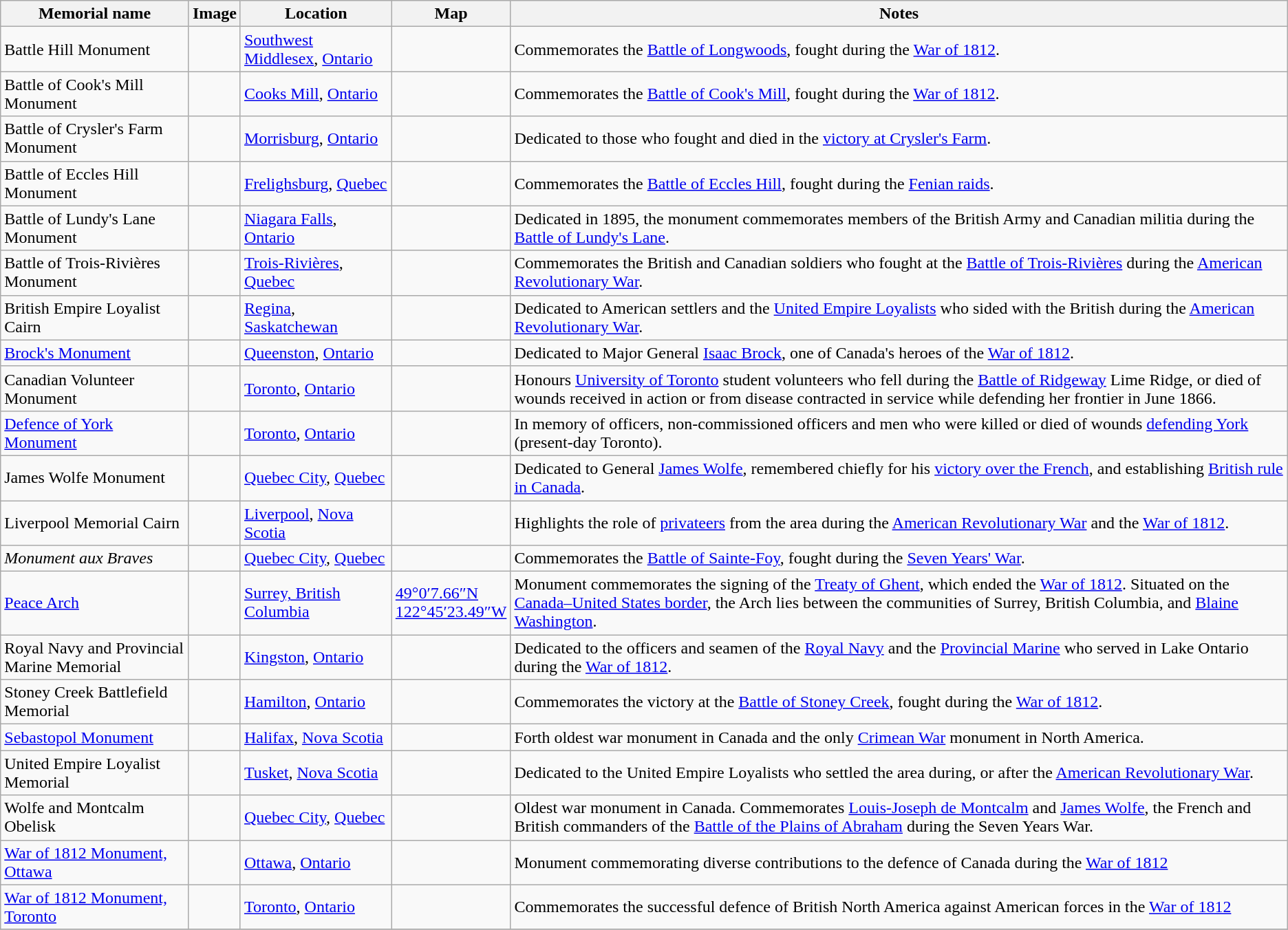<table class="wikitable sortable sticky-header" border="1">
<tr valign="middle">
<th scope="col">Memorial name</th>
<th scope="col" class="unsortable">Image</th>
<th scope="col">Location</th>
<th scope="col">Map</th>
<th scope="col" class="unsortable">Notes</th>
</tr>
<tr>
<td>Battle Hill Monument</td>
<td></td>
<td><a href='#'>Southwest Middlesex</a>, <a href='#'>Ontario</a></td>
<td></td>
<td>Commemorates the <a href='#'>Battle of Longwoods</a>, fought during the <a href='#'>War of 1812</a>.</td>
</tr>
<tr>
<td>Battle of Cook's Mill Monument</td>
<td></td>
<td><a href='#'>Cooks Mill</a>, <a href='#'>Ontario</a></td>
<td></td>
<td>Commemorates the <a href='#'>Battle of Cook's Mill</a>, fought during the <a href='#'>War of 1812</a>.</td>
</tr>
<tr>
<td>Battle of Crysler's Farm Monument</td>
<td></td>
<td><a href='#'>Morrisburg</a>, <a href='#'>Ontario</a></td>
<td></td>
<td>Dedicated to those who fought and died in the <a href='#'>victory at Crysler's Farm</a>.</td>
</tr>
<tr>
<td>Battle of Eccles Hill Monument</td>
<td></td>
<td><a href='#'>Frelighsburg</a>, <a href='#'>Quebec</a></td>
<td></td>
<td>Commemorates the <a href='#'>Battle of Eccles Hill</a>, fought during the <a href='#'>Fenian raids</a>.</td>
</tr>
<tr>
<td>Battle of Lundy's Lane Monument</td>
<td></td>
<td><a href='#'>Niagara Falls</a>, <a href='#'>Ontario</a></td>
<td></td>
<td>Dedicated in 1895, the monument commemorates members of the British Army and Canadian militia during the <a href='#'>Battle of Lundy's Lane</a>.</td>
</tr>
<tr>
<td>Battle of Trois-Rivières Monument</td>
<td></td>
<td><a href='#'>Trois-Rivières</a>, <a href='#'>Quebec</a></td>
<td></td>
<td>Commemorates the British and Canadian soldiers who fought at the <a href='#'>Battle of Trois-Rivières</a> during the <a href='#'>American Revolutionary War</a>.</td>
</tr>
<tr>
<td>British Empire Loyalist Cairn</td>
<td></td>
<td><a href='#'>Regina</a>, <a href='#'>Saskatchewan</a></td>
<td></td>
<td>Dedicated to American settlers and the <a href='#'>United Empire Loyalists</a> who sided with the British during the <a href='#'>American Revolutionary War</a>.</td>
</tr>
<tr>
<td><a href='#'>Brock's Monument</a></td>
<td></td>
<td><a href='#'>Queenston</a>, <a href='#'>Ontario</a></td>
<td></td>
<td>Dedicated to Major General <a href='#'>Isaac Brock</a>, one of Canada's heroes of the <a href='#'>War of 1812</a>.</td>
</tr>
<tr>
<td>Canadian Volunteer Monument</td>
<td></td>
<td><a href='#'>Toronto</a>, <a href='#'>Ontario</a></td>
<td></td>
<td>Honours <a href='#'>University of Toronto</a> student volunteers who fell during the <a href='#'>Battle of Ridgeway</a> Lime Ridge, or died of wounds received in action or from disease contracted in service while defending her frontier in June 1866.</td>
</tr>
<tr>
<td><a href='#'>Defence of York Monument</a></td>
<td></td>
<td><a href='#'>Toronto</a>, <a href='#'>Ontario</a></td>
<td></td>
<td>In memory of officers, non-commissioned officers and men who were killed or died of wounds <a href='#'>defending York</a> (present-day Toronto).</td>
</tr>
<tr>
<td>James Wolfe Monument</td>
<td></td>
<td><a href='#'>Quebec City</a>, <a href='#'>Quebec</a></td>
<td></td>
<td>Dedicated to General <a href='#'>James Wolfe</a>, remembered chiefly for his <a href='#'>victory over the French</a>, and establishing <a href='#'>British rule in Canada</a>.</td>
</tr>
<tr>
<td>Liverpool Memorial Cairn</td>
<td></td>
<td><a href='#'>Liverpool</a>, <a href='#'>Nova Scotia</a></td>
<td></td>
<td>Highlights the role of <a href='#'>privateers</a> from the area during the <a href='#'>American Revolutionary War</a> and the <a href='#'>War of 1812</a>.</td>
</tr>
<tr>
<td><em>Monument aux Braves</em></td>
<td></td>
<td><a href='#'>Quebec City</a>, <a href='#'>Quebec</a></td>
<td></td>
<td>Commemorates the <a href='#'>Battle of Sainte-Foy</a>, fought during the <a href='#'>Seven Years' War</a>.</td>
</tr>
<tr>
<td><a href='#'>Peace Arch</a></td>
<td></td>
<td><a href='#'>Surrey, British Columbia</a></td>
<td><a href='#'>49°0′7.66″N</a><br><a href='#'>122°45′23.49″W</a></td>
<td>Monument commemorates the signing of the <a href='#'>Treaty of Ghent</a>, which ended the <a href='#'>War of 1812</a>. Situated on the <a href='#'>Canada–United States border</a>, the Arch lies between the communities of Surrey, British Columbia, and <a href='#'>Blaine</a> <a href='#'>Washington</a>.</td>
</tr>
<tr>
<td>Royal Navy and Provincial Marine Memorial</td>
<td></td>
<td><a href='#'>Kingston</a>, <a href='#'>Ontario</a></td>
<td></td>
<td>Dedicated to the officers and seamen of the <a href='#'>Royal Navy</a> and the <a href='#'>Provincial Marine</a> who served in Lake Ontario during the <a href='#'>War of 1812</a>.</td>
</tr>
<tr>
<td>Stoney Creek Battlefield Memorial</td>
<td></td>
<td><a href='#'>Hamilton</a>, <a href='#'>Ontario</a></td>
<td></td>
<td>Commemorates the victory at the <a href='#'>Battle of Stoney Creek</a>, fought during the <a href='#'>War of 1812</a>.</td>
</tr>
<tr>
<td><a href='#'>Sebastopol Monument</a></td>
<td></td>
<td><a href='#'>Halifax</a>, <a href='#'>Nova Scotia</a></td>
<td></td>
<td>Forth oldest war monument in Canada and the only <a href='#'>Crimean War</a> monument in North America.</td>
</tr>
<tr>
<td>United Empire Loyalist Memorial</td>
<td></td>
<td><a href='#'>Tusket</a>, <a href='#'>Nova Scotia</a></td>
<td></td>
<td>Dedicated to the United Empire Loyalists who settled the area during, or after the <a href='#'>American Revolutionary War</a>.</td>
</tr>
<tr>
<td>Wolfe and Montcalm Obelisk</td>
<td></td>
<td><a href='#'>Quebec City</a>, <a href='#'>Quebec</a></td>
<td></td>
<td>Oldest war monument in Canada. Commemorates <a href='#'>Louis-Joseph de Montcalm</a> and <a href='#'>James Wolfe</a>, the French and British commanders of the <a href='#'>Battle of the Plains of Abraham</a> during the Seven Years War.</td>
</tr>
<tr>
<td><a href='#'>War of 1812 Monument, Ottawa</a></td>
<td></td>
<td><a href='#'>Ottawa</a>, <a href='#'>Ontario</a></td>
<td></td>
<td>Monument commemorating diverse contributions to the defence of Canada during the <a href='#'>War of 1812</a></td>
</tr>
<tr>
<td><a href='#'>War of 1812 Monument, Toronto</a></td>
<td></td>
<td><a href='#'>Toronto</a>, <a href='#'>Ontario</a></td>
<td></td>
<td>Commemorates the successful defence of British North America against American forces in the <a href='#'>War of 1812</a></td>
</tr>
<tr>
</tr>
</table>
